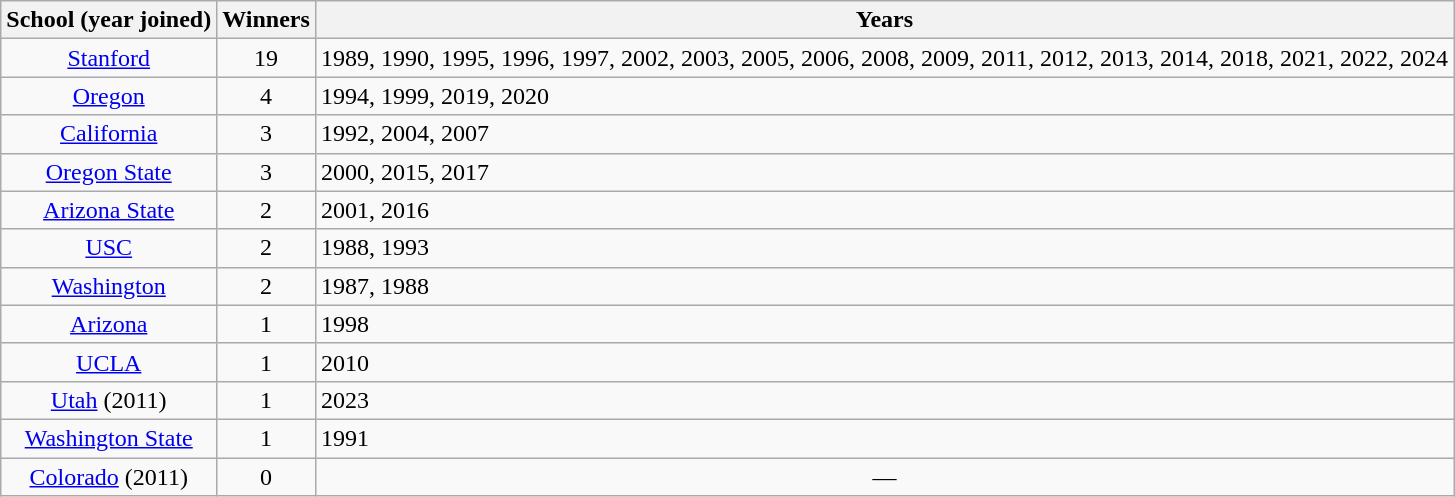<table class="wikitable">
<tr>
<th>School (year joined)</th>
<th>Winners</th>
<th>Years</th>
</tr>
<tr align="center">
<td><a href='#'>Stanford</a></td>
<td>19</td>
<td align="left">1989, 1990, 1995, 1996, 1997, 2002, 2003, 2005, 2006, 2008, 2009, 2011, 2012, 2013, 2014, 2018, 2021, 2022, 2024</td>
</tr>
<tr align="center">
<td><a href='#'>Oregon</a></td>
<td>4</td>
<td align="left">1994, 1999, 2019, 2020</td>
</tr>
<tr align="center">
<td><a href='#'>California</a></td>
<td>3</td>
<td align="left">1992, 2004, 2007</td>
</tr>
<tr align="center">
<td><a href='#'>Oregon State</a></td>
<td>3</td>
<td align="left">2000, 2015, 2017</td>
</tr>
<tr align="center">
<td><a href='#'>Arizona State</a></td>
<td>2</td>
<td align="left">2001, 2016</td>
</tr>
<tr align="center">
<td><a href='#'>USC</a></td>
<td>2</td>
<td align="left">1988, 1993</td>
</tr>
<tr align="center">
<td><a href='#'>Washington</a></td>
<td>2</td>
<td align="left">1987, 1988</td>
</tr>
<tr align="center">
<td><a href='#'>Arizona</a></td>
<td>1</td>
<td align="left">1998</td>
</tr>
<tr align="center">
<td><a href='#'>UCLA</a></td>
<td>1</td>
<td align="left">2010</td>
</tr>
<tr align="center">
<td><a href='#'>Utah</a> (2011)</td>
<td>1</td>
<td align="left">2023</td>
</tr>
<tr align="center">
<td><a href='#'>Washington State</a></td>
<td>1</td>
<td align="left">1991</td>
</tr>
<tr align="center">
<td><a href='#'>Colorado</a> (2011)</td>
<td>0</td>
<td align="center">—</td>
</tr>
</table>
